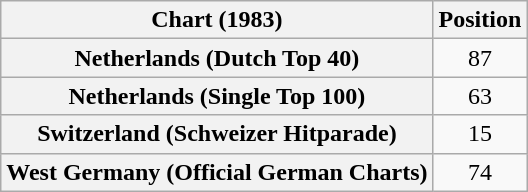<table class="wikitable sortable plainrowheaders">
<tr>
<th>Chart (1983)</th>
<th>Position</th>
</tr>
<tr>
<th scope="row">Netherlands (Dutch Top 40)</th>
<td align="center">87</td>
</tr>
<tr>
<th scope="row">Netherlands (Single Top 100)</th>
<td align="center">63</td>
</tr>
<tr>
<th scope="row">Switzerland (Schweizer Hitparade)</th>
<td align="center">15</td>
</tr>
<tr>
<th scope="row">West Germany (Official German Charts)</th>
<td align="center">74</td>
</tr>
</table>
